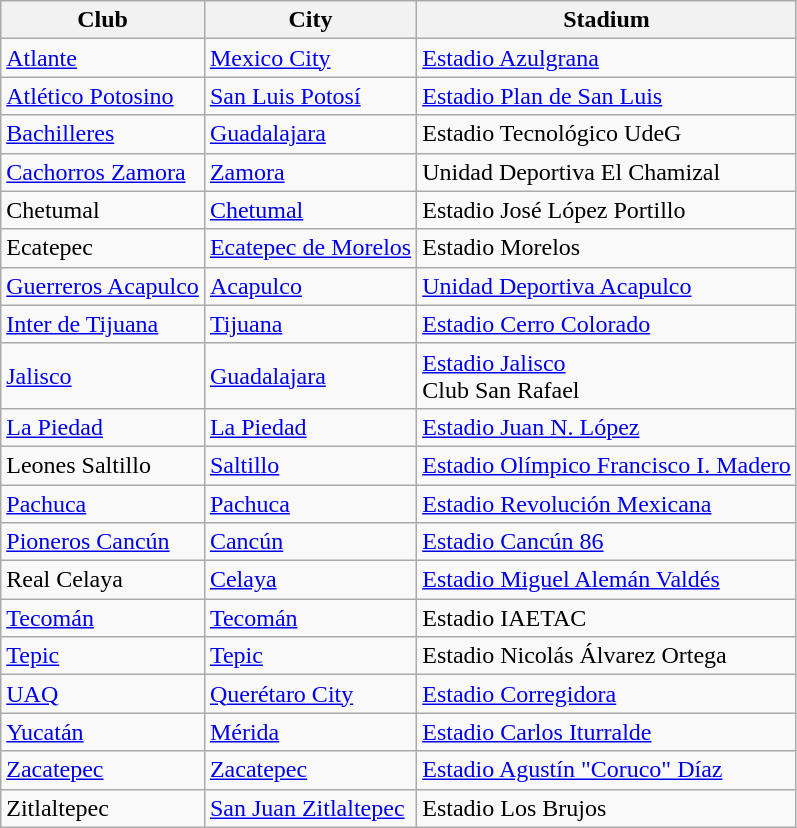<table class="wikitable sortable">
<tr>
<th>Club</th>
<th>City</th>
<th>Stadium</th>
</tr>
<tr>
<td><a href='#'>Atlante</a></td>
<td><a href='#'>Mexico City</a></td>
<td><a href='#'>Estadio Azulgrana</a></td>
</tr>
<tr>
<td><a href='#'>Atlético Potosino</a></td>
<td><a href='#'>San Luis Potosí</a></td>
<td><a href='#'>Estadio Plan de San Luis</a></td>
</tr>
<tr>
<td><a href='#'>Bachilleres</a></td>
<td><a href='#'>Guadalajara</a></td>
<td>Estadio Tecnológico UdeG</td>
</tr>
<tr>
<td><a href='#'>Cachorros Zamora</a></td>
<td><a href='#'>Zamora</a></td>
<td>Unidad Deportiva El Chamizal</td>
</tr>
<tr>
<td>Chetumal</td>
<td><a href='#'>Chetumal</a></td>
<td>Estadio José López Portillo</td>
</tr>
<tr>
<td>Ecatepec</td>
<td><a href='#'>Ecatepec de Morelos</a></td>
<td>Estadio Morelos</td>
</tr>
<tr>
<td><a href='#'>Guerreros Acapulco</a></td>
<td><a href='#'>Acapulco</a></td>
<td><a href='#'>Unidad Deportiva Acapulco</a></td>
</tr>
<tr>
<td><a href='#'>Inter de Tijuana</a></td>
<td><a href='#'>Tijuana</a></td>
<td><a href='#'>Estadio Cerro Colorado</a></td>
</tr>
<tr>
<td><a href='#'>Jalisco</a></td>
<td><a href='#'>Guadalajara</a></td>
<td><a href='#'>Estadio Jalisco</a><br>Club San Rafael</td>
</tr>
<tr>
<td><a href='#'>La Piedad</a></td>
<td><a href='#'>La Piedad</a></td>
<td><a href='#'>Estadio Juan N. López</a></td>
</tr>
<tr>
<td>Leones Saltillo</td>
<td><a href='#'>Saltillo</a></td>
<td><a href='#'>Estadio Olímpico Francisco I. Madero</a></td>
</tr>
<tr>
<td><a href='#'>Pachuca</a></td>
<td><a href='#'>Pachuca</a></td>
<td><a href='#'>Estadio Revolución Mexicana</a></td>
</tr>
<tr>
<td><a href='#'>Pioneros Cancún</a></td>
<td><a href='#'>Cancún</a></td>
<td><a href='#'>Estadio Cancún 86</a></td>
</tr>
<tr>
<td>Real Celaya</td>
<td><a href='#'>Celaya</a></td>
<td><a href='#'>Estadio Miguel Alemán Valdés</a></td>
</tr>
<tr>
<td><a href='#'>Tecomán</a></td>
<td><a href='#'>Tecomán</a></td>
<td>Estadio IAETAC</td>
</tr>
<tr>
<td><a href='#'>Tepic</a></td>
<td><a href='#'>Tepic</a></td>
<td>Estadio Nicolás Álvarez Ortega</td>
</tr>
<tr>
<td><a href='#'>UAQ</a></td>
<td><a href='#'>Querétaro City</a></td>
<td><a href='#'>Estadio Corregidora</a></td>
</tr>
<tr>
<td><a href='#'>Yucatán</a></td>
<td><a href='#'>Mérida</a></td>
<td><a href='#'>Estadio Carlos Iturralde</a></td>
</tr>
<tr>
<td><a href='#'>Zacatepec</a></td>
<td><a href='#'>Zacatepec</a></td>
<td><a href='#'>Estadio Agustín "Coruco" Díaz</a></td>
</tr>
<tr>
<td>Zitlaltepec</td>
<td><a href='#'>San Juan Zitlaltepec</a></td>
<td>Estadio Los Brujos</td>
</tr>
</table>
